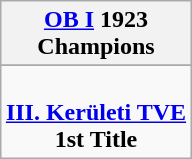<table class="wikitable" style="text-align: center; margin: 0 auto;">
<tr>
<th><a href='#'>OB I</a> 1923<br>Champions</th>
</tr>
<tr>
</tr>
<tr>
<td><br><strong><a href='#'>III. Kerületi TVE</a></strong><br><strong>1st Title</strong></td>
</tr>
</table>
